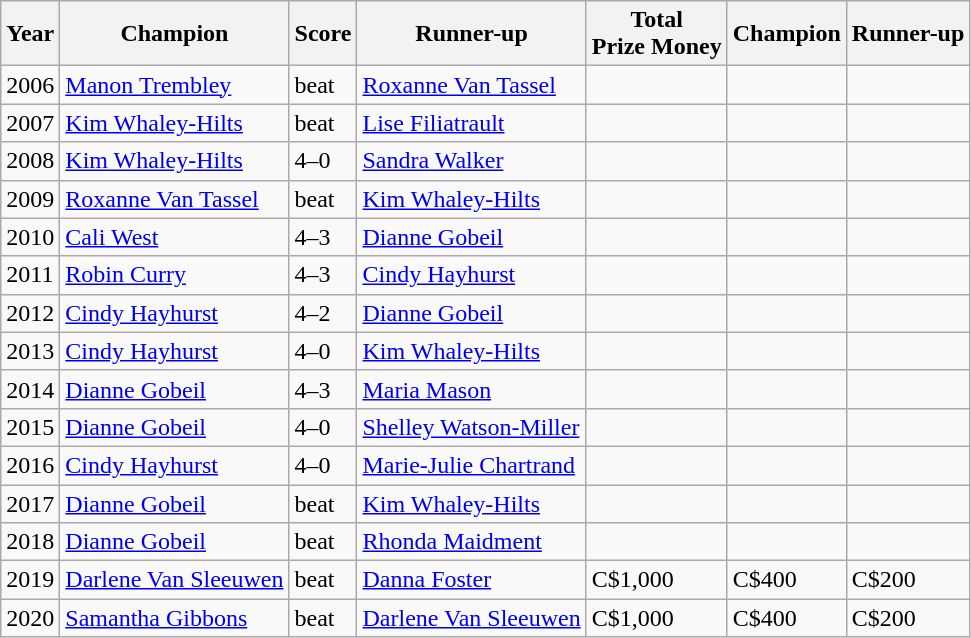<table class="wikitable">
<tr>
<th>Year</th>
<th>Champion</th>
<th>Score</th>
<th>Runner-up</th>
<th>Total<br>Prize Money</th>
<th>Champion</th>
<th>Runner-up</th>
</tr>
<tr>
<td>2006</td>
<td> <a href='#'>Manon Trembley</a></td>
<td>beat</td>
<td> <a href='#'>Roxanne Van Tassel</a></td>
<td></td>
<td></td>
<td></td>
</tr>
<tr>
<td>2007</td>
<td> <a href='#'>Kim Whaley-Hilts</a></td>
<td>beat</td>
<td> <a href='#'>Lise Filiatrault</a></td>
<td></td>
<td></td>
<td></td>
</tr>
<tr>
<td>2008</td>
<td> <a href='#'>Kim Whaley-Hilts</a></td>
<td>4–0</td>
<td> <a href='#'>Sandra Walker</a></td>
<td></td>
<td></td>
<td></td>
</tr>
<tr>
<td>2009</td>
<td> <a href='#'>Roxanne Van Tassel</a></td>
<td>beat</td>
<td> <a href='#'>Kim Whaley-Hilts</a></td>
<td></td>
<td></td>
<td></td>
</tr>
<tr>
<td>2010</td>
<td> <a href='#'>Cali West</a></td>
<td>4–3</td>
<td> <a href='#'>Dianne Gobeil</a></td>
<td></td>
<td></td>
<td></td>
</tr>
<tr>
<td>2011</td>
<td> <a href='#'>Robin Curry</a></td>
<td>4–3</td>
<td> <a href='#'>Cindy Hayhurst</a></td>
<td></td>
<td></td>
<td></td>
</tr>
<tr>
<td>2012</td>
<td> <a href='#'>Cindy Hayhurst</a></td>
<td>4–2</td>
<td> <a href='#'>Dianne Gobeil</a></td>
<td></td>
<td></td>
<td></td>
</tr>
<tr>
<td>2013</td>
<td> <a href='#'>Cindy Hayhurst</a></td>
<td>4–0</td>
<td> <a href='#'>Kim Whaley-Hilts</a></td>
<td></td>
<td></td>
<td></td>
</tr>
<tr>
<td>2014</td>
<td> <a href='#'>Dianne Gobeil</a></td>
<td>4–3</td>
<td> <a href='#'>Maria Mason</a></td>
<td></td>
<td></td>
<td></td>
</tr>
<tr>
<td>2015</td>
<td> <a href='#'>Dianne Gobeil</a></td>
<td>4–0</td>
<td> <a href='#'>Shelley Watson-Miller</a></td>
<td></td>
<td></td>
<td></td>
</tr>
<tr>
<td>2016</td>
<td> <a href='#'>Cindy Hayhurst</a></td>
<td>4–0</td>
<td> <a href='#'>Marie-Julie Chartrand</a></td>
<td></td>
<td></td>
<td></td>
</tr>
<tr>
<td>2017</td>
<td> <a href='#'>Dianne Gobeil</a></td>
<td>beat</td>
<td> <a href='#'>Kim Whaley-Hilts</a></td>
<td></td>
<td></td>
<td></td>
</tr>
<tr>
<td>2018</td>
<td> <a href='#'>Dianne Gobeil</a></td>
<td>beat</td>
<td> <a href='#'>Rhonda Maidment</a></td>
<td></td>
<td></td>
<td></td>
</tr>
<tr>
<td>2019</td>
<td> <a href='#'>Darlene Van Sleeuwen</a></td>
<td>beat</td>
<td> <a href='#'>Danna Foster</a></td>
<td>C$1,000</td>
<td>C$400</td>
<td>C$200</td>
</tr>
<tr>
<td>2020</td>
<td> <a href='#'>Samantha Gibbons</a></td>
<td>beat</td>
<td> <a href='#'>Darlene Van Sleeuwen</a></td>
<td>C$1,000</td>
<td>C$400</td>
<td>C$200</td>
</tr>
</table>
